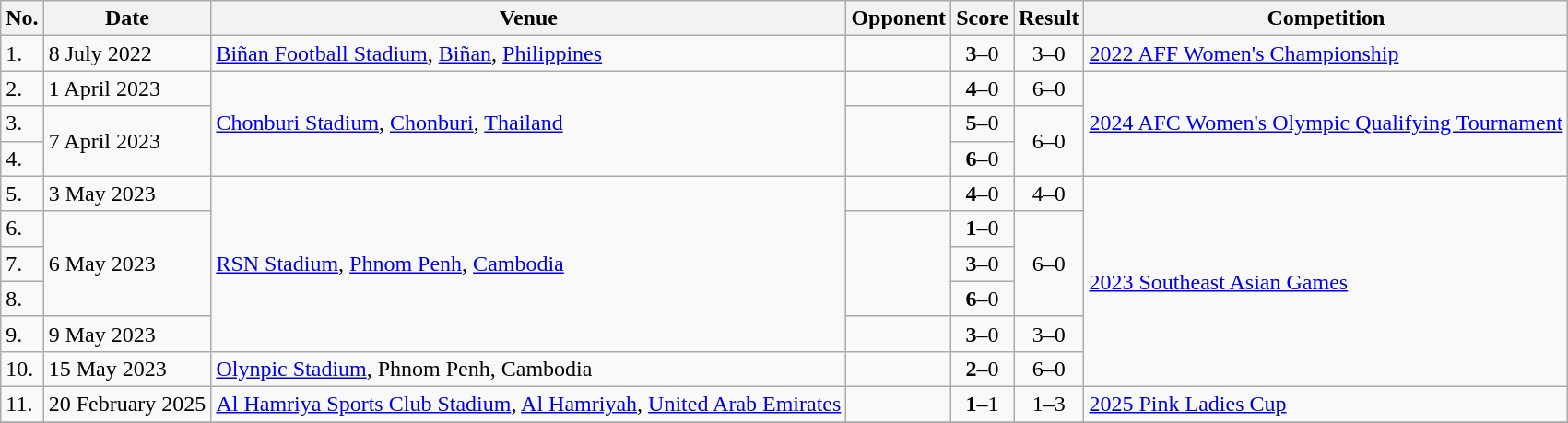<table class="wikitable">
<tr>
<th>No.</th>
<th>Date</th>
<th>Venue</th>
<th>Opponent</th>
<th>Score</th>
<th>Result</th>
<th>Competition</th>
</tr>
<tr>
<td>1.</td>
<td>8 July 2022</td>
<td><a href='#'>Biñan Football Stadium</a>, <a href='#'>Biñan</a>, <a href='#'>Philippines</a></td>
<td></td>
<td align=center><strong>3</strong>–0</td>
<td align=center>3–0</td>
<td><a href='#'>2022 AFF Women's Championship</a></td>
</tr>
<tr>
<td>2.</td>
<td>1 April 2023</td>
<td rowspan=3><a href='#'>Chonburi Stadium</a>, <a href='#'>Chonburi</a>, <a href='#'>Thailand</a></td>
<td></td>
<td align=center><strong>4</strong>–0</td>
<td align=center>6–0</td>
<td rowspan=3><a href='#'>2024 AFC Women's Olympic Qualifying Tournament</a></td>
</tr>
<tr>
<td>3.</td>
<td rowspan=2>7 April 2023</td>
<td rowspan=2></td>
<td align=center><strong>5</strong>–0</td>
<td rowspan=2 align=center>6–0</td>
</tr>
<tr>
<td>4.</td>
<td align=center><strong>6</strong>–0</td>
</tr>
<tr>
<td>5.</td>
<td>3 May 2023</td>
<td rowspan=5><a href='#'>RSN Stadium</a>, <a href='#'>Phnom Penh</a>, <a href='#'>Cambodia</a></td>
<td></td>
<td align=center><strong>4</strong>–0</td>
<td align=center>4–0</td>
<td rowspan=6><a href='#'>2023 Southeast Asian Games</a></td>
</tr>
<tr>
<td>6.</td>
<td rowspan=3>6 May 2023</td>
<td rowspan=3></td>
<td align=center><strong>1</strong>–0</td>
<td rowspan=3 align=center>6–0</td>
</tr>
<tr>
<td>7.</td>
<td align=center><strong>3</strong>–0</td>
</tr>
<tr>
<td>8.</td>
<td align=center><strong>6</strong>–0</td>
</tr>
<tr>
<td>9.</td>
<td>9 May 2023</td>
<td></td>
<td align=center><strong>3</strong>–0</td>
<td align=center>3–0</td>
</tr>
<tr>
<td>10.</td>
<td>15 May 2023</td>
<td><a href='#'>Olynpic Stadium</a>, Phnom Penh, Cambodia</td>
<td></td>
<td align=center><strong>2</strong>–0</td>
<td align=center>6–0</td>
</tr>
<tr>
<td>11.</td>
<td>20 February 2025</td>
<td><a href='#'>Al Hamriya Sports Club Stadium</a>, <a href='#'>Al Hamriyah</a>, <a href='#'>United Arab Emirates</a></td>
<td></td>
<td align=center><strong>1</strong>–1</td>
<td align=center>1–3</td>
<td><a href='#'>2025 Pink Ladies Cup</a></td>
</tr>
<tr>
</tr>
</table>
